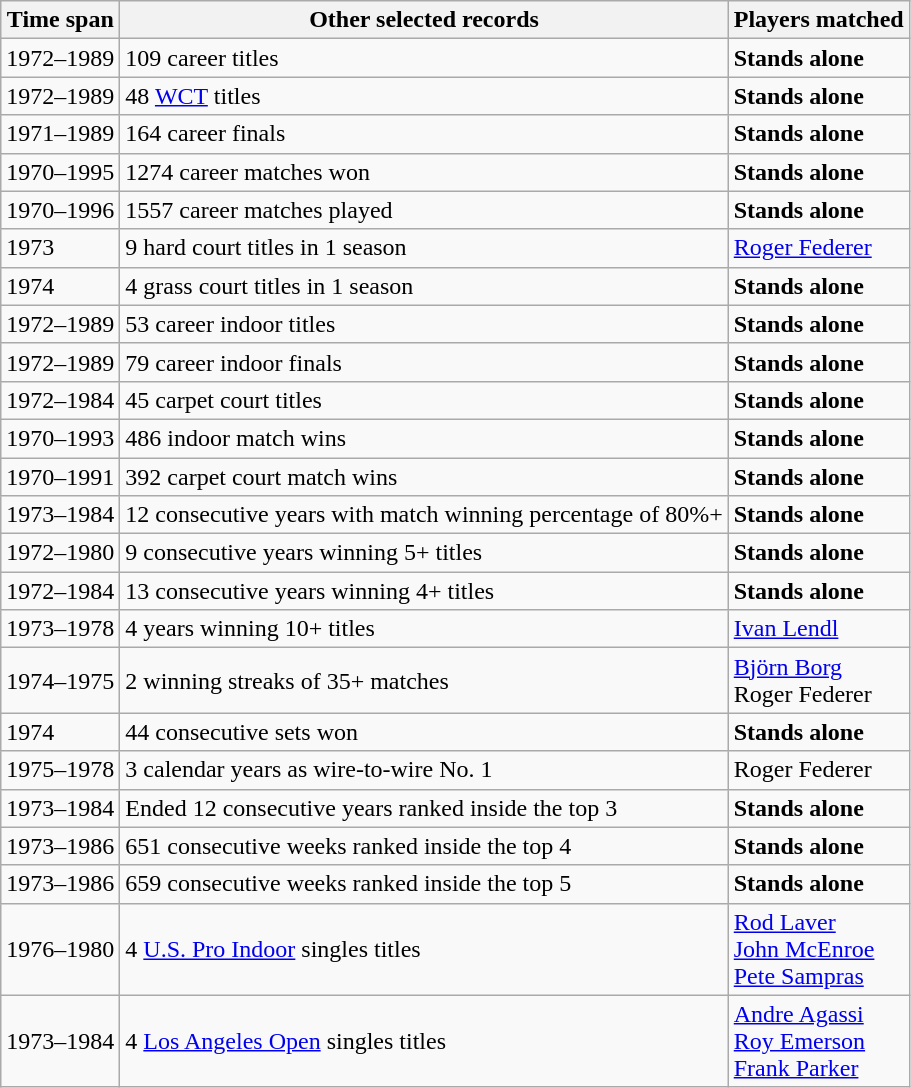<table class="wikitable collapsible collapsed">
<tr>
<th>Time span</th>
<th>Other selected records</th>
<th>Players matched</th>
</tr>
<tr>
<td>1972–1989</td>
<td>109 career titles</td>
<td><strong>Stands alone</strong></td>
</tr>
<tr>
<td>1972–1989</td>
<td>48 <a href='#'>WCT</a> titles</td>
<td><strong>Stands alone</strong></td>
</tr>
<tr>
<td>1971–1989</td>
<td>164 career finals</td>
<td><strong>Stands alone</strong></td>
</tr>
<tr>
<td>1970–1995</td>
<td>1274 career matches won</td>
<td><strong>Stands alone</strong></td>
</tr>
<tr>
<td>1970–1996</td>
<td>1557 career matches played</td>
<td><strong>Stands alone</strong></td>
</tr>
<tr>
<td>1973</td>
<td>9 hard court titles in 1 season</td>
<td><a href='#'>Roger Federer</a></td>
</tr>
<tr>
<td>1974</td>
<td>4 grass court titles in 1 season</td>
<td><strong>Stands alone</strong></td>
</tr>
<tr>
<td>1972–1989</td>
<td>53 career indoor titles</td>
<td><strong>Stands alone</strong></td>
</tr>
<tr>
<td>1972–1989</td>
<td>79 career indoor finals</td>
<td><strong>Stands alone</strong> </td>
</tr>
<tr>
<td>1972–1984</td>
<td>45 carpet court titles</td>
<td><strong>Stands alone</strong></td>
</tr>
<tr>
<td>1970–1993</td>
<td>486 indoor match wins</td>
<td><strong>Stands alone</strong></td>
</tr>
<tr>
<td>1970–1991</td>
<td>392 carpet court match wins</td>
<td><strong>Stands alone</strong></td>
</tr>
<tr>
<td>1973–1984</td>
<td>12 consecutive years with match winning percentage of 80%+</td>
<td><strong>Stands alone</strong></td>
</tr>
<tr>
<td>1972–1980</td>
<td>9 consecutive years winning 5+ titles</td>
<td><strong>Stands alone</strong></td>
</tr>
<tr>
<td>1972–1984</td>
<td>13 consecutive years winning 4+ titles</td>
<td><strong>Stands alone</strong></td>
</tr>
<tr>
<td>1973–1978</td>
<td>4 years winning 10+ titles</td>
<td><a href='#'>Ivan Lendl</a></td>
</tr>
<tr>
<td>1974–1975</td>
<td>2 winning streaks of 35+ matches</td>
<td><a href='#'>Björn Borg</a><br>Roger Federer</td>
</tr>
<tr>
<td>1974</td>
<td>44 consecutive sets won</td>
<td><strong>Stands alone</strong></td>
</tr>
<tr>
<td>1975–1978</td>
<td>3 calendar years as wire-to-wire No. 1</td>
<td>Roger Federer</td>
</tr>
<tr>
<td>1973–1984</td>
<td>Ended 12 consecutive years ranked inside the top 3</td>
<td><strong>Stands alone</strong></td>
</tr>
<tr>
<td>1973–1986</td>
<td>651 consecutive weeks ranked inside the top 4</td>
<td><strong>Stands alone</strong></td>
</tr>
<tr>
<td>1973–1986</td>
<td>659 consecutive weeks ranked inside the top 5</td>
<td><strong>Stands alone</strong></td>
</tr>
<tr>
<td>1976–1980</td>
<td>4 <a href='#'>U.S. Pro Indoor</a> singles titles</td>
<td><a href='#'>Rod Laver</a><br><a href='#'>John McEnroe</a><br><a href='#'>Pete Sampras</a></td>
</tr>
<tr>
<td>1973–1984</td>
<td>4 <a href='#'>Los Angeles Open</a> singles titles</td>
<td><a href='#'>Andre Agassi</a><br><a href='#'>Roy Emerson</a><br><a href='#'>Frank Parker</a></td>
</tr>
</table>
